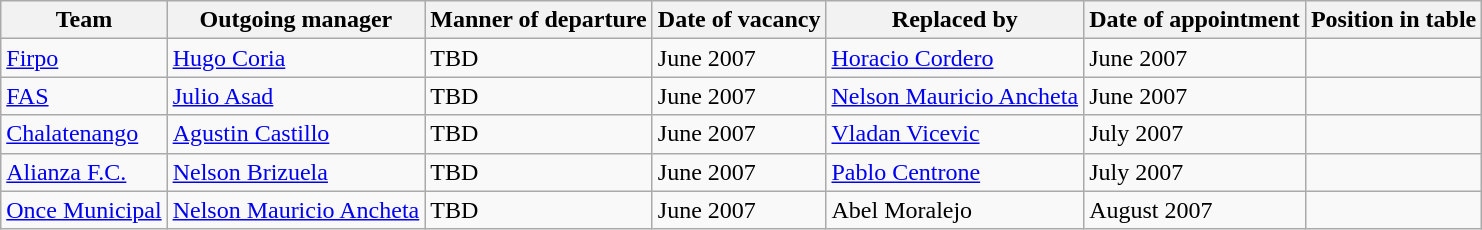<table class="wikitable">
<tr>
<th>Team</th>
<th>Outgoing manager</th>
<th>Manner of departure</th>
<th>Date of vacancy</th>
<th>Replaced by</th>
<th>Date of appointment</th>
<th>Position in table</th>
</tr>
<tr>
<td><a href='#'>Firpo</a></td>
<td> <a href='#'>Hugo Coria</a></td>
<td>TBD</td>
<td>June 2007</td>
<td> <a href='#'>Horacio Cordero</a></td>
<td>June 2007</td>
<td></td>
</tr>
<tr>
<td><a href='#'>FAS</a></td>
<td> <a href='#'>Julio Asad</a></td>
<td>TBD</td>
<td>June 2007</td>
<td> <a href='#'>Nelson Mauricio Ancheta</a></td>
<td>June 2007</td>
<td></td>
</tr>
<tr>
<td><a href='#'>Chalatenango</a></td>
<td> <a href='#'>Agustin Castillo</a></td>
<td>TBD</td>
<td>June 2007</td>
<td> <a href='#'>Vladan Vicevic</a></td>
<td>July 2007</td>
<td></td>
</tr>
<tr>
<td><a href='#'>Alianza F.C.</a></td>
<td> <a href='#'>Nelson Brizuela</a></td>
<td>TBD</td>
<td>June 2007</td>
<td> <a href='#'>Pablo Centrone</a></td>
<td>July 2007</td>
<td></td>
</tr>
<tr>
<td><a href='#'>Once Municipal</a></td>
<td> <a href='#'>Nelson Mauricio Ancheta</a></td>
<td>TBD</td>
<td>June 2007</td>
<td> Abel Moralejo</td>
<td>August 2007</td>
<td></td>
</tr>
</table>
